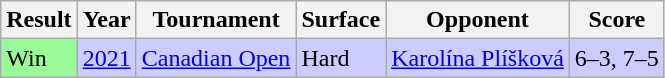<table class="sortable wikitable">
<tr>
<th>Result</th>
<th>Year</th>
<th>Tournament</th>
<th>Surface</th>
<th>Opponent</th>
<th class=unsortable>Score</th>
</tr>
<tr bgcolor=CCCCFF>
<td bgcolor=98FB98>Win</td>
<td><a href='#'>2021</a></td>
<td><a href='#'>Canadian Open</a></td>
<td>Hard</td>
<td> <a href='#'>Karolína Plíšková</a></td>
<td>6–3, 7–5</td>
</tr>
</table>
